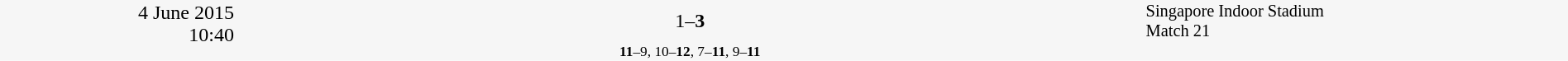<table style="width:100%; background:#f6f6f6;" cellspacing="0">
<tr>
<td rowspan="2" width="15%" style="text-align:right; vertical-align:top;">4 June 2015<br>10:40<br></td>
<td width="25%" style="text-align:right"></td>
<td width="8%" style="text-align:center">1–<strong>3</strong></td>
<td width="25%"><strong></strong></td>
<td width="27%" style="font-size:85%; vertical-align:top;">Singapore Indoor Stadium<br>Match 21</td>
</tr>
<tr width="58%" style="font-size:85%;vertical-align:top;"|>
<td colspan="3" style="font-size:85%; text-align:center; vertical-align:top;"><strong>11</strong>–9, 10–<strong>12</strong>, 7–<strong>11</strong>, 9–<strong>11</strong></td>
</tr>
</table>
